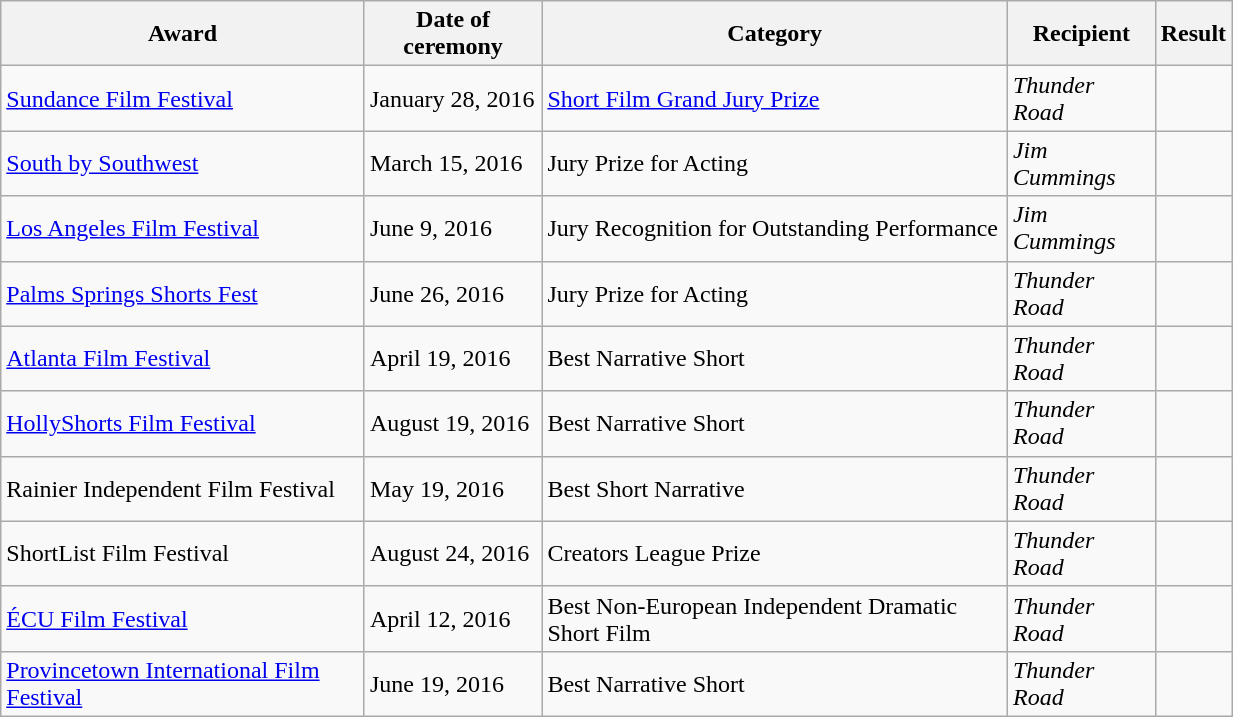<table class="wikitable sortable" width="65%">
<tr>
<th>Award</th>
<th>Date of ceremony</th>
<th>Category</th>
<th>Recipient</th>
<th>Result</th>
</tr>
<tr>
<td><a href='#'>Sundance Film Festival</a></td>
<td>January 28, 2016</td>
<td><a href='#'>Short Film Grand Jury Prize</a></td>
<td><em>Thunder Road</em></td>
<td></td>
</tr>
<tr>
<td><a href='#'>South by Southwest</a></td>
<td>March 15, 2016</td>
<td>Jury Prize for Acting</td>
<td><em>Jim Cummings</em></td>
<td></td>
</tr>
<tr>
<td><a href='#'>Los Angeles Film Festival</a></td>
<td>June 9, 2016</td>
<td>Jury Recognition for Outstanding Performance</td>
<td><em>Jim Cummings</em></td>
<td></td>
</tr>
<tr>
<td><a href='#'>Palms Springs Shorts Fest</a></td>
<td>June 26, 2016</td>
<td>Jury Prize for Acting</td>
<td><em>Thunder Road</em></td>
<td></td>
</tr>
<tr>
<td><a href='#'>Atlanta Film Festival</a></td>
<td>April 19, 2016</td>
<td>Best Narrative Short</td>
<td><em>Thunder Road</em></td>
<td></td>
</tr>
<tr>
<td><a href='#'>HollyShorts Film Festival</a></td>
<td>August 19, 2016</td>
<td>Best Narrative Short</td>
<td><em>Thunder Road</em></td>
<td></td>
</tr>
<tr>
<td>Rainier Independent Film Festival</td>
<td>May 19, 2016</td>
<td>Best Short Narrative</td>
<td><em>Thunder Road</em></td>
<td></td>
</tr>
<tr>
<td>ShortList Film Festival</td>
<td>August 24, 2016</td>
<td>Creators League Prize </td>
<td><em>Thunder Road</em></td>
<td></td>
</tr>
<tr>
<td><a href='#'>ÉCU Film Festival</a></td>
<td>April 12, 2016</td>
<td>Best Non-European Independent Dramatic Short Film </td>
<td><em>Thunder Road</em></td>
<td></td>
</tr>
<tr>
<td><a href='#'>Provincetown International Film Festival</a></td>
<td>June 19, 2016</td>
<td>Best Narrative Short </td>
<td><em>Thunder Road</em></td>
<td></td>
</tr>
</table>
